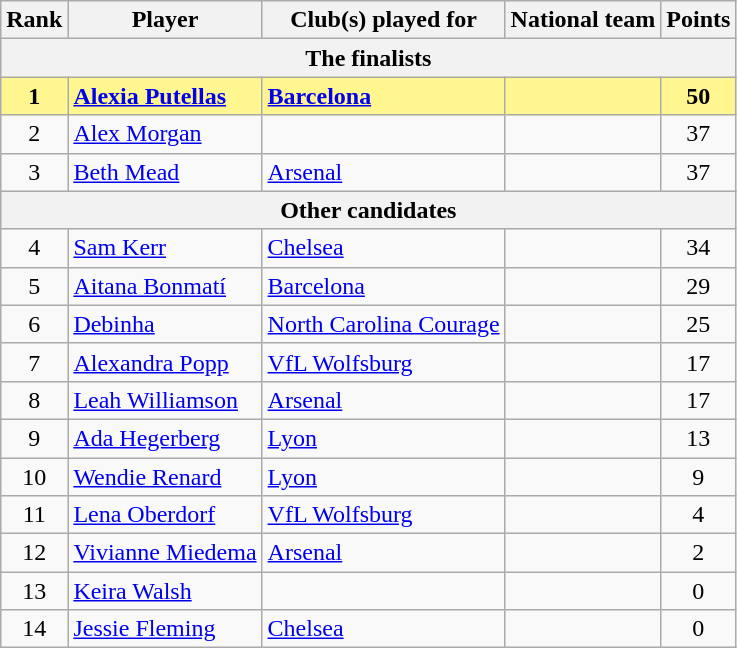<table class="wikitable plainrowheaders sortable">
<tr>
<th>Rank</th>
<th>Player</th>
<th>Club(s) played for</th>
<th>National team</th>
<th>Points</th>
</tr>
<tr>
<th colspan="5">The finalists</th>
</tr>
<tr style="background-color: #FFF68F; font-weight: bold;">
<td align="center">1</td>
<td><a href='#'>Alexia Putellas</a></td>
<td> <a href='#'>Barcelona</a></td>
<td></td>
<td align="center">50</td>
</tr>
<tr>
<td align="center">2</td>
<td><a href='#'>Alex Morgan</a></td>
<td></td>
<td></td>
<td align="center">37</td>
</tr>
<tr>
<td align="center">3</td>
<td><a href='#'>Beth Mead</a></td>
<td> <a href='#'>Arsenal</a></td>
<td></td>
<td align="center">37</td>
</tr>
<tr>
<th colspan="5">Other candidates</th>
</tr>
<tr>
<td align="center">4</td>
<td><a href='#'>Sam Kerr</a></td>
<td> <a href='#'>Chelsea</a></td>
<td></td>
<td align="center">34</td>
</tr>
<tr>
<td align="center">5</td>
<td><a href='#'>Aitana Bonmatí</a></td>
<td> <a href='#'>Barcelona</a></td>
<td></td>
<td align="center">29</td>
</tr>
<tr>
<td align="center">6</td>
<td><a href='#'>Debinha</a></td>
<td> <a href='#'>North Carolina Courage</a></td>
<td></td>
<td align="center">25</td>
</tr>
<tr>
<td align="center">7</td>
<td><a href='#'>Alexandra Popp</a></td>
<td> <a href='#'>VfL Wolfsburg</a></td>
<td></td>
<td align="center">17</td>
</tr>
<tr>
<td align="center">8</td>
<td><a href='#'>Leah Williamson</a></td>
<td> <a href='#'>Arsenal</a></td>
<td></td>
<td align="center">17</td>
</tr>
<tr>
<td align="center">9</td>
<td><a href='#'>Ada Hegerberg</a></td>
<td> <a href='#'>Lyon</a></td>
<td></td>
<td align="center">13</td>
</tr>
<tr>
<td align="center">10</td>
<td><a href='#'>Wendie Renard</a></td>
<td> <a href='#'>Lyon</a></td>
<td></td>
<td align="center">9</td>
</tr>
<tr>
<td align="center">11</td>
<td><a href='#'>Lena Oberdorf</a></td>
<td> <a href='#'>VfL Wolfsburg</a></td>
<td></td>
<td align="center">4</td>
</tr>
<tr>
<td align="center">12</td>
<td><a href='#'>Vivianne Miedema</a></td>
<td> <a href='#'>Arsenal</a></td>
<td></td>
<td align="center">2</td>
</tr>
<tr>
<td align="center">13</td>
<td><a href='#'>Keira Walsh</a></td>
<td></td>
<td></td>
<td align="center">0</td>
</tr>
<tr>
<td align="center">14</td>
<td><a href='#'>Jessie Fleming</a></td>
<td> <a href='#'>Chelsea</a></td>
<td></td>
<td align="center">0</td>
</tr>
</table>
